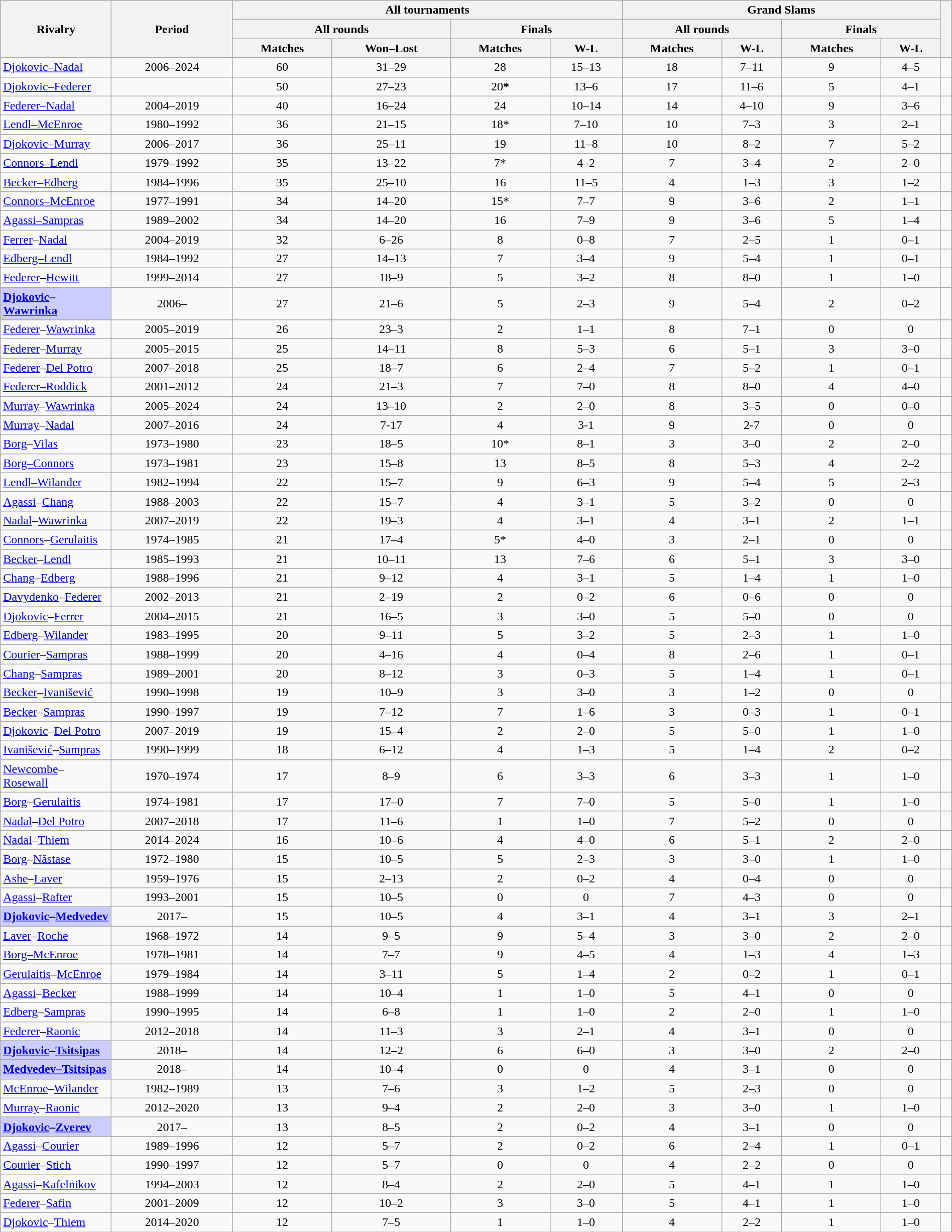<table class="sortable mw-datatable wikitable" style="text-align:center; width: 100%">
<tr>
<th rowspan="3" width=140>Rivalry</th>
<th rowspan="3">Period</th>
<th colspan="4">All tournaments</th>
<th colspan="4">Grand Slams</th>
<th rowspan="3" class="unsortable"></th>
</tr>
<tr>
<th colspan="2">All rounds</th>
<th colspan="2">Finals</th>
<th colspan="2">All rounds</th>
<th colspan="2">Finals</th>
</tr>
<tr>
<th>Matches</th>
<th>Won–Lost</th>
<th>Matches</th>
<th>W-L</th>
<th>Matches</th>
<th>W-L</th>
<th>Matches</th>
<th>W-L</th>
</tr>
<tr>
<td align="left"><a href='#'>Djokovic–Nadal</a></td>
<td>2006–2024</td>
<td>60</td>
<td>31–29</td>
<td>28</td>
<td>15–13</td>
<td>18</td>
<td>7–11</td>
<td>9</td>
<td>4–5</td>
<td></td>
</tr>
<tr>
<td align="left"><a href='#'>Djokovic–Federer</a></td>
<td></td>
<td>50 </td>
<td>27–23</td>
<td>20<strong>*</strong></td>
<td>13–6</td>
<td>17</td>
<td>11–6</td>
<td>5</td>
<td>4–1</td>
<td></td>
</tr>
<tr>
<td align="left"><a href='#'>Federer–Nadal</a></td>
<td>2004–2019</td>
<td>40</td>
<td>16–24</td>
<td>24</td>
<td>10–14</td>
<td>14</td>
<td>4–10</td>
<td>9</td>
<td>3–6</td>
<td></td>
</tr>
<tr>
<td align="left"><a href='#'>Lendl–McEnroe</a></td>
<td>1980–1992</td>
<td>36</td>
<td>21–15</td>
<td>18*</td>
<td>7–10</td>
<td>10</td>
<td>7–3</td>
<td>3</td>
<td>2–1</td>
<td></td>
</tr>
<tr>
<td align="left"><a href='#'>Djokovic–Murray</a></td>
<td>2006–2017</td>
<td>36</td>
<td>25–11</td>
<td>19</td>
<td>11–8</td>
<td>10</td>
<td>8–2</td>
<td>7</td>
<td>5–2</td>
<td></td>
</tr>
<tr>
<td align="left"><a href='#'>Connors–Lendl</a></td>
<td>1979–1992</td>
<td>35</td>
<td>13–22</td>
<td>7*</td>
<td>4–2</td>
<td>7</td>
<td>3–4</td>
<td>2</td>
<td>2–0</td>
<td></td>
</tr>
<tr>
<td align="left"><a href='#'>Becker–Edberg</a></td>
<td>1984–1996</td>
<td>35</td>
<td>25–10</td>
<td>16</td>
<td>11–5</td>
<td>4</td>
<td>1–3</td>
<td>3</td>
<td>1–2</td>
<td></td>
</tr>
<tr>
<td align="left"><a href='#'>Connors–McEnroe</a></td>
<td>1977–1991</td>
<td>34</td>
<td>14–20</td>
<td>15*</td>
<td>7–7</td>
<td>9</td>
<td>3–6</td>
<td>2</td>
<td>1–1</td>
<td></td>
</tr>
<tr>
<td align="left"><a href='#'>Agassi–Sampras</a></td>
<td>1989–2002</td>
<td>34</td>
<td>14–20</td>
<td>16</td>
<td>7–9</td>
<td>9</td>
<td>3–6</td>
<td>5</td>
<td>1–4</td>
<td></td>
</tr>
<tr>
<td align="left"><a href='#'>Ferrer</a>–<a href='#'>Nadal</a></td>
<td>2004–2019</td>
<td>32</td>
<td>6–26</td>
<td>8</td>
<td>0–8</td>
<td>7</td>
<td>2–5</td>
<td>1</td>
<td>0–1</td>
<td></td>
</tr>
<tr>
<td align="left"><a href='#'>Edberg–Lendl</a></td>
<td>1984–1992</td>
<td>27</td>
<td>14–13</td>
<td>7</td>
<td>3–4</td>
<td>9</td>
<td>5–4</td>
<td>1</td>
<td>0–1</td>
<td></td>
</tr>
<tr>
<td align="left"><a href='#'>Federer</a>–<a href='#'>Hewitt</a></td>
<td>1999–2014</td>
<td>27</td>
<td>18–9</td>
<td>5</td>
<td>3–2</td>
<td>8</td>
<td>8–0</td>
<td>1</td>
<td>1–0</td>
<td></td>
</tr>
<tr>
<td bgcolor=#ccf align="left"><strong><a href='#'>Djokovic</a>–<a href='#'>Wawrinka</a></strong></td>
<td>2006–</td>
<td>27</td>
<td>21–6</td>
<td>5</td>
<td>2–3</td>
<td>9</td>
<td>5–4</td>
<td>2</td>
<td>0–2</td>
<td></td>
</tr>
<tr>
<td align="left"><a href='#'>Federer</a>–<a href='#'>Wawrinka</a></td>
<td>2005–2019</td>
<td>26</td>
<td>23–3</td>
<td>2</td>
<td>1–1</td>
<td>8</td>
<td>7–1</td>
<td>0</td>
<td>0</td>
<td></td>
</tr>
<tr>
<td align="left"><a href='#'>Federer</a>–<a href='#'>Murray</a></td>
<td>2005–2015</td>
<td>25</td>
<td>14–11</td>
<td>8</td>
<td>5–3</td>
<td>6</td>
<td>5–1</td>
<td>3</td>
<td>3–0</td>
<td></td>
</tr>
<tr>
<td align="left"><a href='#'>Federer</a>–<a href='#'>Del Potro</a></td>
<td>2007–2018</td>
<td>25</td>
<td>18–7</td>
<td>6</td>
<td>2–4</td>
<td>7</td>
<td>5–2</td>
<td>1</td>
<td>0–1</td>
<td></td>
</tr>
<tr>
<td align="left"><a href='#'>Federer–Roddick</a></td>
<td>2001–2012</td>
<td>24</td>
<td>21–3</td>
<td>7</td>
<td>7–0</td>
<td>8</td>
<td>8–0</td>
<td>4</td>
<td>4–0</td>
<td></td>
</tr>
<tr>
<td align="left"><a href='#'>Murray</a>–<a href='#'>Wawrinka</a></td>
<td>2005–2024</td>
<td>24</td>
<td>13–10</td>
<td>2</td>
<td>2–0</td>
<td>8</td>
<td>3–5</td>
<td>0</td>
<td>0–0</td>
<td></td>
</tr>
<tr>
<td align="left"><a href='#'>Murray</a>–<a href='#'>Nadal</a></td>
<td>2007–2016</td>
<td>24</td>
<td>7-17</td>
<td>4</td>
<td>3-1</td>
<td>9</td>
<td>2-7</td>
<td>0</td>
<td>0</td>
<td></td>
</tr>
<tr>
<td align="left"><a href='#'>Borg</a>–<a href='#'>Vilas</a></td>
<td>1973–1980</td>
<td>23</td>
<td>18–5</td>
<td>10*</td>
<td>8–1</td>
<td>3</td>
<td>3–0</td>
<td>2</td>
<td>2–0</td>
<td></td>
</tr>
<tr>
<td align="left"><a href='#'>Borg–Connors</a></td>
<td>1973–1981</td>
<td>23</td>
<td>15–8</td>
<td>13</td>
<td>8–5</td>
<td>8</td>
<td>5–3</td>
<td>4</td>
<td>2–2</td>
<td></td>
</tr>
<tr>
<td align="left"><a href='#'>Lendl–Wilander</a></td>
<td>1982–1994</td>
<td>22</td>
<td>15–7</td>
<td>9</td>
<td>6–3</td>
<td>9</td>
<td>5–4</td>
<td>5</td>
<td>2–3</td>
<td></td>
</tr>
<tr>
<td align="left"><a href='#'>Agassi</a>–<a href='#'>Chang</a></td>
<td>1988–2003</td>
<td>22</td>
<td>15–7</td>
<td>4</td>
<td>3–1</td>
<td>5</td>
<td>3–2</td>
<td>0</td>
<td>0</td>
<td></td>
</tr>
<tr>
<td align="left"><a href='#'>Nadal</a>–<a href='#'>Wawrinka</a></td>
<td>2007–2019</td>
<td>22</td>
<td>19–3</td>
<td>4</td>
<td>3–1</td>
<td>4</td>
<td>3–1</td>
<td>2</td>
<td>1–1</td>
<td></td>
</tr>
<tr>
<td align="left"><a href='#'>Connors</a>–<a href='#'>Gerulaitis</a></td>
<td>1974–1985</td>
<td>21</td>
<td>17–4</td>
<td>5*</td>
<td>4–0</td>
<td>3</td>
<td>2–1</td>
<td>0</td>
<td>0</td>
<td></td>
</tr>
<tr>
<td align="left"><a href='#'>Becker</a>–<a href='#'>Lendl</a></td>
<td>1985–1993</td>
<td>21</td>
<td>10–11</td>
<td>13</td>
<td>7–6</td>
<td>6</td>
<td>5–1</td>
<td>3</td>
<td>3–0</td>
<td></td>
</tr>
<tr>
<td align="left"><a href='#'>Chang</a>–<a href='#'>Edberg</a></td>
<td>1988–1996</td>
<td>21</td>
<td>9–12</td>
<td>4</td>
<td>3–1</td>
<td>5</td>
<td>1–4</td>
<td>1</td>
<td>1–0</td>
<td></td>
</tr>
<tr>
<td align="left"><a href='#'>Davydenko</a>–<a href='#'>Federer</a></td>
<td>2002–2013</td>
<td>21</td>
<td>2–19</td>
<td>2</td>
<td>0–2</td>
<td>6</td>
<td>0–6</td>
<td>0</td>
<td>0</td>
<td></td>
</tr>
<tr>
<td align="left"><a href='#'>Djokovic</a>–<a href='#'>Ferrer</a></td>
<td>2004–2015</td>
<td>21</td>
<td>16–5</td>
<td>3</td>
<td>3–0</td>
<td>5</td>
<td>5–0</td>
<td>0</td>
<td>0</td>
<td></td>
</tr>
<tr>
<td align="left"><a href='#'>Edberg</a>–<a href='#'>Wilander</a></td>
<td>1983–1995</td>
<td>20</td>
<td>9–11</td>
<td>5</td>
<td>3–2</td>
<td>5</td>
<td>2–3</td>
<td>1</td>
<td>1–0</td>
<td></td>
</tr>
<tr>
<td align="left"><a href='#'>Courier</a>–<a href='#'>Sampras</a></td>
<td>1988–1999</td>
<td>20</td>
<td>4–16</td>
<td>4</td>
<td>0–4</td>
<td>8</td>
<td>2–6</td>
<td>1</td>
<td>0–1</td>
<td></td>
</tr>
<tr>
<td align="left"><a href='#'>Chang</a>–<a href='#'>Sampras</a></td>
<td>1989–2001</td>
<td>20</td>
<td>8–12</td>
<td>3</td>
<td>0–3</td>
<td>5</td>
<td>1–4</td>
<td>1</td>
<td>0–1</td>
<td></td>
</tr>
<tr>
<td align="left"><a href='#'>Becker</a>–<a href='#'>Ivanišević</a></td>
<td>1990–1998</td>
<td>19</td>
<td>10–9</td>
<td>3</td>
<td>3–0</td>
<td>3</td>
<td>1–2</td>
<td>0</td>
<td>0</td>
<td></td>
</tr>
<tr>
<td align="left"><a href='#'>Becker</a>–<a href='#'>Sampras</a></td>
<td>1990–1997</td>
<td>19</td>
<td>7–12</td>
<td>7</td>
<td>1–6</td>
<td>3</td>
<td>0–3</td>
<td>1</td>
<td>0–1</td>
<td></td>
</tr>
<tr>
<td align="left"><a href='#'>Djokovic</a>–<a href='#'>Del Potro</a></td>
<td>2007–2019</td>
<td>19</td>
<td>15–4</td>
<td>2</td>
<td>2–0</td>
<td>5</td>
<td>5–0</td>
<td>1</td>
<td>1–0</td>
<td></td>
</tr>
<tr>
<td align="left"><a href='#'>Ivanišević</a>–<a href='#'>Sampras</a></td>
<td>1990–1999</td>
<td>18</td>
<td>6–12</td>
<td>4</td>
<td>1–3</td>
<td>5</td>
<td>1–4</td>
<td>2</td>
<td>0–2</td>
<td></td>
</tr>
<tr>
<td align="left"><a href='#'>Newcombe</a>–<a href='#'>Rosewall</a></td>
<td>1970–1974</td>
<td>17</td>
<td>8–9</td>
<td>6</td>
<td>3–3</td>
<td>6</td>
<td>3–3</td>
<td>1</td>
<td>1–0</td>
<td><br></td>
</tr>
<tr>
<td align="left"><a href='#'>Borg</a>–<a href='#'>Gerulaitis</a></td>
<td>1974–1981</td>
<td>17</td>
<td>17–0</td>
<td>7</td>
<td>7–0</td>
<td>5</td>
<td>5–0</td>
<td>1</td>
<td>1–0</td>
<td></td>
</tr>
<tr>
<td align="left"><a href='#'>Nadal</a>–<a href='#'>Del Potro</a></td>
<td>2007–2018</td>
<td>17</td>
<td>11–6</td>
<td>1</td>
<td>1–0</td>
<td>7</td>
<td>5–2</td>
<td>0</td>
<td>0</td>
<td></td>
</tr>
<tr>
<td align="left"><a href='#'>Nadal</a>–<a href='#'>Thiem</a></td>
<td>2014–2024</td>
<td>16</td>
<td>10–6</td>
<td>4</td>
<td>4–0</td>
<td>6</td>
<td>5–1</td>
<td>2</td>
<td>2–0</td>
<td></td>
</tr>
<tr>
<td align="left"><a href='#'>Borg</a>–<a href='#'>Năstase</a></td>
<td>1972–1980</td>
<td>15</td>
<td>10–5</td>
<td>5</td>
<td>2–3</td>
<td>3</td>
<td>3–0</td>
<td>1</td>
<td>1–0</td>
<td></td>
</tr>
<tr>
<td align="left"><a href='#'>Ashe</a>–<a href='#'>Laver</a></td>
<td>1959–1976</td>
<td>15</td>
<td>2–13</td>
<td>2</td>
<td>0–2</td>
<td>4</td>
<td>0–4</td>
<td>0</td>
<td>0</td>
<td></td>
</tr>
<tr>
<td align="left"><a href='#'>Agassi</a>–<a href='#'>Rafter</a></td>
<td>1993–2001</td>
<td>15</td>
<td>10–5</td>
<td>0</td>
<td>0</td>
<td>7</td>
<td>4–3</td>
<td>0</td>
<td>0</td>
<td></td>
</tr>
<tr>
<td bgcolor=#ccf align="left"><strong><a href='#'>Djokovic</a>–<a href='#'>Medvedev</a></strong></td>
<td>2017–</td>
<td>15</td>
<td>10–5</td>
<td>4</td>
<td>3–1</td>
<td>4</td>
<td>3–1</td>
<td>3</td>
<td>2–1</td>
<td></td>
</tr>
<tr>
<td align="left"><a href='#'>Laver</a>–<a href='#'>Roche</a></td>
<td>1968–1972</td>
<td>14</td>
<td>9–5</td>
<td>9</td>
<td>5–4</td>
<td>3</td>
<td>3–0</td>
<td>2</td>
<td>2–0</td>
<td></td>
</tr>
<tr>
<td align="left"><a href='#'>Borg–McEnroe</a></td>
<td>1978–1981</td>
<td>14</td>
<td>7–7</td>
<td>9</td>
<td>4–5</td>
<td>4</td>
<td>1–3</td>
<td>4</td>
<td>1–3</td>
<td></td>
</tr>
<tr>
<td align="left"><a href='#'>Gerulaitis</a>–<a href='#'>McEnroe</a></td>
<td>1979–1984</td>
<td>14</td>
<td>3–11</td>
<td>5</td>
<td>1–4</td>
<td>2</td>
<td>0–2</td>
<td>1</td>
<td>0–1</td>
<td></td>
</tr>
<tr>
<td align="left"><a href='#'>Agassi</a>–<a href='#'>Becker</a></td>
<td>1988–1999</td>
<td>14</td>
<td>10–4</td>
<td>1</td>
<td>1–0</td>
<td>5</td>
<td>4–1</td>
<td>0</td>
<td>0</td>
<td></td>
</tr>
<tr>
<td align="left"><a href='#'>Edberg</a>–<a href='#'>Sampras</a></td>
<td>1990–1995</td>
<td>14</td>
<td>6–8</td>
<td>1</td>
<td>1–0</td>
<td>2</td>
<td>2–0</td>
<td>1</td>
<td>1–0</td>
<td></td>
</tr>
<tr>
<td align="left"><a href='#'>Federer</a>–<a href='#'>Raonic</a></td>
<td>2012–2018</td>
<td>14</td>
<td>11–3</td>
<td>3</td>
<td>2–1</td>
<td>4</td>
<td>3–1</td>
<td>0</td>
<td>0</td>
<td></td>
</tr>
<tr>
<td bgcolor=#ccf align="left"><strong><a href='#'>Djokovic</a>–<a href='#'>Tsitsipas</a></strong></td>
<td>2018–</td>
<td>14</td>
<td>12–2</td>
<td>6</td>
<td>6–0</td>
<td>3</td>
<td>3–0</td>
<td>2</td>
<td>2–0</td>
<td></td>
</tr>
<tr>
<td bgcolor=#ccf align="left"><strong><a href='#'>Medvedev–Tsitsipas</a></strong></td>
<td>2018–</td>
<td>14</td>
<td>10–4</td>
<td>0</td>
<td>0</td>
<td>4</td>
<td>3–1</td>
<td>0</td>
<td>0</td>
<td></td>
</tr>
<tr>
<td align="left"><a href='#'>McEnroe</a>–<a href='#'>Wilander</a></td>
<td>1982–1989</td>
<td>13</td>
<td>7–6</td>
<td>3</td>
<td>1–2</td>
<td>5</td>
<td>2–3</td>
<td>0</td>
<td>0</td>
<td></td>
</tr>
<tr>
<td align="left"><a href='#'>Murray</a>–<a href='#'>Raonic</a></td>
<td>2012–2020</td>
<td>13</td>
<td>9–4</td>
<td>2</td>
<td>2–0</td>
<td>3</td>
<td>3–0</td>
<td>1</td>
<td>1–0</td>
<td></td>
</tr>
<tr>
<td bgcolor=#ccf align="left"><strong><a href='#'>Djokovic</a>–<a href='#'>Zverev</a></strong></td>
<td>2017–</td>
<td>13</td>
<td>8–5</td>
<td>2</td>
<td>0–2</td>
<td>4</td>
<td>3–1</td>
<td>0</td>
<td>0</td>
<td></td>
</tr>
<tr>
<td align="left"><a href='#'>Agassi</a>–<a href='#'>Courier</a></td>
<td>1989–1996</td>
<td>12</td>
<td>5–7</td>
<td>2</td>
<td>0–2</td>
<td>6</td>
<td>2–4</td>
<td>1</td>
<td>0–1</td>
<td></td>
</tr>
<tr>
<td align="left"><a href='#'>Courier</a>–<a href='#'>Stich</a></td>
<td>1990–1997</td>
<td>12</td>
<td>5–7</td>
<td>0</td>
<td>0</td>
<td>4</td>
<td>2–2</td>
<td>0</td>
<td>0</td>
<td></td>
</tr>
<tr>
<td align="left"><a href='#'>Agassi</a>–<a href='#'>Kafelnikov</a></td>
<td>1994–2003</td>
<td>12</td>
<td>8–4</td>
<td>2</td>
<td>2–0</td>
<td>5</td>
<td>4–1</td>
<td>1</td>
<td>1–0</td>
<td></td>
</tr>
<tr>
<td align="left"><a href='#'>Federer</a>–<a href='#'>Safin</a></td>
<td>2001–2009</td>
<td>12</td>
<td>10–2</td>
<td>3</td>
<td>3–0</td>
<td>5</td>
<td>4–1</td>
<td>1</td>
<td>1–0</td>
<td></td>
</tr>
<tr>
<td align="left"><a href='#'>Djokovic</a>–<a href='#'>Thiem</a></td>
<td>2014–2020</td>
<td>12</td>
<td>7–5</td>
<td>1</td>
<td>1–0</td>
<td>4</td>
<td>2–2</td>
<td>1</td>
<td>1–0</td>
<td></td>
</tr>
</table>
